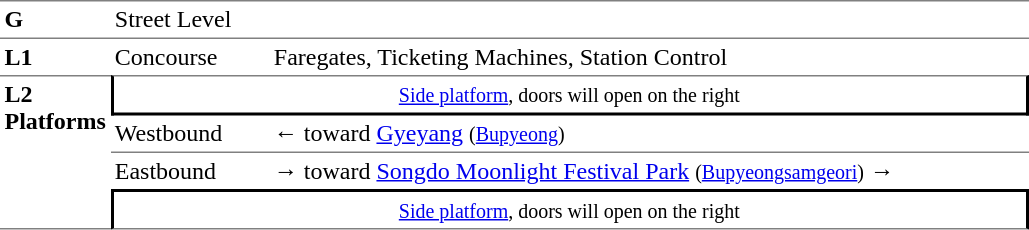<table table border=0 cellspacing=0 cellpadding=3>
<tr>
<td style="border-top:solid 1px gray;border-bottom:solid 1px gray;" width=50 valign=top><strong>G</strong></td>
<td style="border-top:solid 1px gray;border-bottom:solid 1px gray;" width=100 valign=top>Street Level</td>
<td style="border-top:solid 1px gray;border-bottom:solid 1px gray;" width=400 valign=top></td>
</tr>
<tr>
<td style="border-bottom:solid 0 gray;" width=50 valign=top><strong>L1</strong></td>
<td style="border-bottom:solid 0 gray;" width=100 valign=top>Concourse</td>
<td style="border-bottom:solid 0 gray;" width=500 valign=top>Faregates, Ticketing Machines, Station Control</td>
</tr>
<tr>
<td style="border-top:solid 1px gray;border-bottom:solid 1px gray;" rowspan=4 valign=top><strong>L2<br>Platforms</strong></td>
<td style="border-top:solid 1px gray;border-right:solid 2px black;border-left:solid 2px black;border-bottom:solid 2px black;text-align:center;" colspan=2><small><a href='#'>Side platform</a>, doors will open on the right</small></td>
</tr>
<tr>
<td style="border-bottom:solid 1px gray;">Westbound</td>
<td style="border-bottom:solid 1px gray;">←  toward <a href='#'>Gyeyang</a> <small>(<a href='#'>Bupyeong</a>)</small></td>
</tr>
<tr>
<td>Eastbound</td>
<td><span>→</span>  toward <a href='#'>Songdo Moonlight Festival Park</a> <small>(<a href='#'>Bupyeongsamgeori</a>)</small> →</td>
</tr>
<tr>
<td style="border-top:solid 2px black;border-right:solid 2px black;border-left:solid 2px black;border-bottom:solid 1px gray;text-align:center;" colspan=2><small><a href='#'>Side platform</a>, doors will open on the right</small></td>
</tr>
</table>
